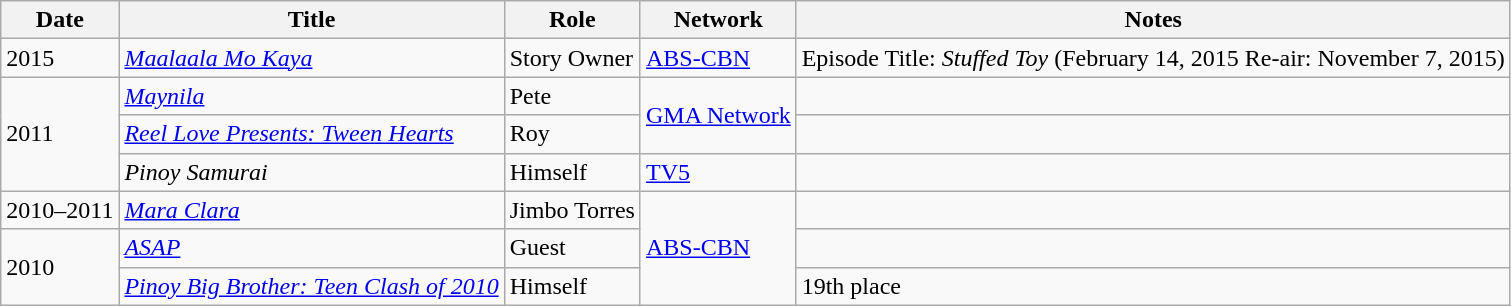<table class="wikitable">
<tr>
<th>Date</th>
<th>Title</th>
<th>Role</th>
<th>Network</th>
<th>Notes</th>
</tr>
<tr>
<td>2015</td>
<td><em><a href='#'>Maalaala Mo Kaya</a></em></td>
<td>Story Owner</td>
<td><a href='#'>ABS-CBN</a></td>
<td>Episode Title: <em>Stuffed Toy</em> (February 14, 2015 Re-air: November 7, 2015)</td>
</tr>
<tr>
<td rowspan="3">2011</td>
<td><em><a href='#'>Maynila</a></em></td>
<td>Pete</td>
<td rowspan="2"><a href='#'>GMA Network</a></td>
<td></td>
</tr>
<tr>
<td><em><a href='#'>Reel Love Presents: Tween Hearts</a></em></td>
<td>Roy</td>
<td></td>
</tr>
<tr>
<td><em>Pinoy Samurai</em></td>
<td>Himself</td>
<td><a href='#'>TV5</a></td>
<td></td>
</tr>
<tr>
<td>2010–2011</td>
<td><em><a href='#'>Mara Clara</a></em></td>
<td>Jimbo Torres</td>
<td rowspan="3"><a href='#'>ABS-CBN</a></td>
<td></td>
</tr>
<tr>
<td rowspan="2">2010</td>
<td><em><a href='#'>ASAP</a></em></td>
<td>Guest</td>
<td></td>
</tr>
<tr>
<td><em><a href='#'>Pinoy Big Brother: Teen Clash of 2010</a></em></td>
<td>Himself</td>
<td>19th place</td>
</tr>
</table>
